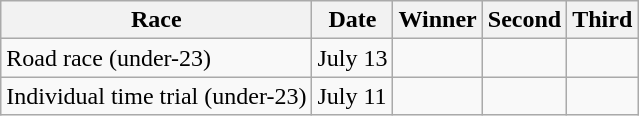<table class="wikitable">
<tr>
<th>Race</th>
<th>Date</th>
<th>Winner</th>
<th>Second</th>
<th>Third</th>
</tr>
<tr>
<td>Road race (under-23)</td>
<td>July 13</td>
<td></td>
<td></td>
<td></td>
</tr>
<tr>
<td>Individual time trial (under-23)</td>
<td>July 11</td>
<td></td>
<td></td>
<td></td>
</tr>
</table>
